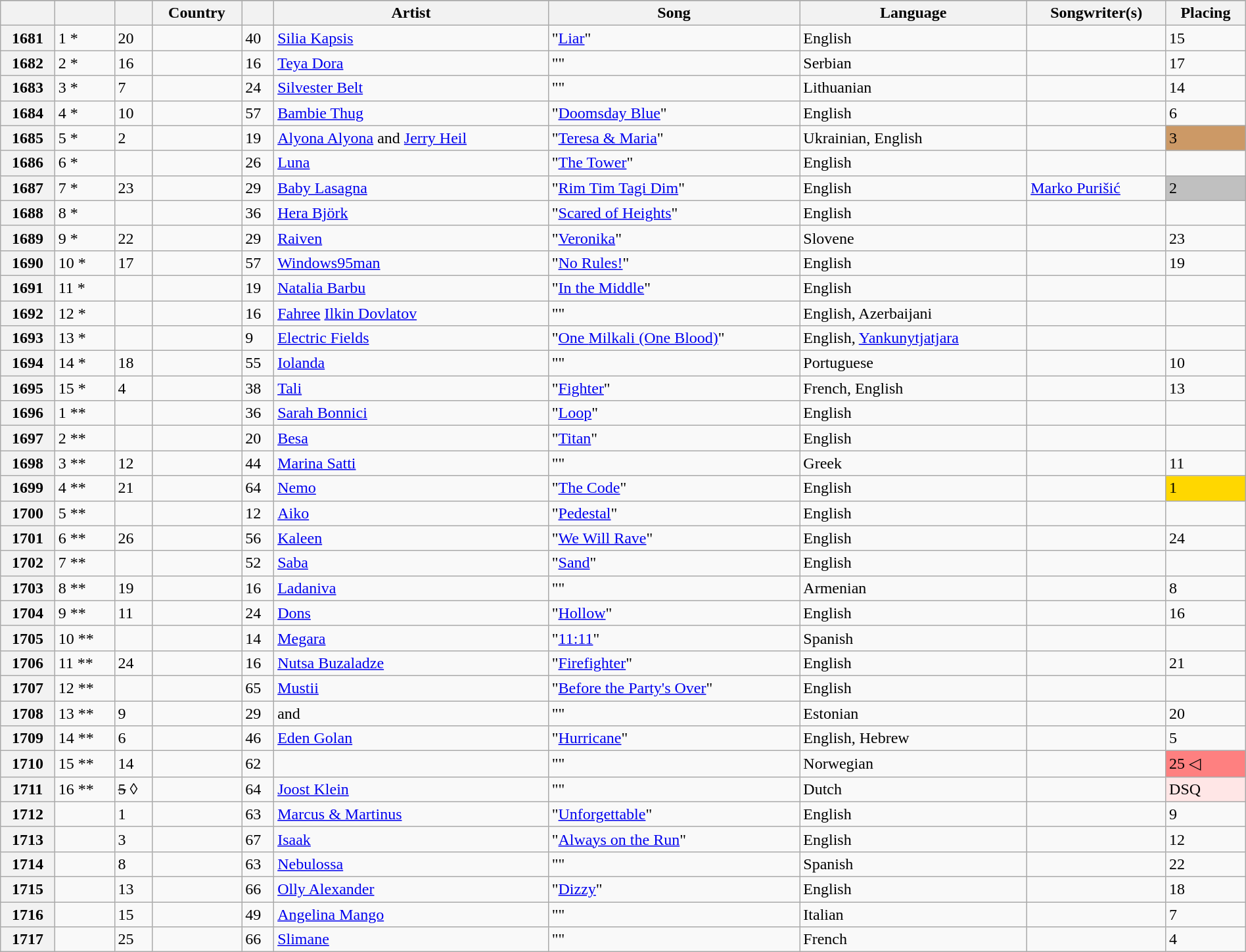<table class="wikitable sortable plainrowheaders" style="width:100%">
<tr>
</tr>
<tr>
<th scope="col"></th>
<th scope="col"></th>
<th scope="col"></th>
<th scope="col">Country</th>
<th scope="col" class="unsortable"></th>
<th scope="col">Artist</th>
<th scope="col">Song</th>
<th scope="col">Language</th>
<th scope="col">Songwriter(s)</th>
<th scope="col">Placing</th>
</tr>
<tr>
<th scope="row">1681</th>
<td>1 *</td>
<td>20</td>
<td></td>
<td>40</td>
<td><a href='#'>Silia Kapsis</a></td>
<td>"<a href='#'>Liar</a>"</td>
<td>English</td>
<td></td>
<td>15 </td>
</tr>
<tr>
<th scope="row">1682</th>
<td>2 *</td>
<td>16</td>
<td></td>
<td>16</td>
<td><a href='#'>Teya Dora</a></td>
<td>"" </td>
<td>Serbian</td>
<td></td>
<td>17 </td>
</tr>
<tr>
<th scope="row">1683</th>
<td>3 *</td>
<td>7</td>
<td></td>
<td>24</td>
<td><a href='#'>Silvester Belt</a></td>
<td>""</td>
<td>Lithuanian</td>
<td></td>
<td>14 </td>
</tr>
<tr>
<th scope="row">1684</th>
<td>4 *</td>
<td>10</td>
<td></td>
<td>57</td>
<td><a href='#'>Bambie Thug</a></td>
<td>"<a href='#'>Doomsday Blue</a>"</td>
<td>English</td>
<td></td>
<td>6 </td>
</tr>
<tr>
<th scope="row">1685</th>
<td>5 *</td>
<td>2</td>
<td></td>
<td>19</td>
<td><a href='#'>Alyona Alyona</a> and <a href='#'>Jerry Heil</a></td>
<td>"<a href='#'>Teresa & Maria</a>"</td>
<td>Ukrainian, English</td>
<td></td>
<td bgcolor="#C96">3 </td>
</tr>
<tr>
<th scope="row">1686</th>
<td>6 *</td>
<td></td>
<td></td>
<td>26</td>
<td><a href='#'>Luna</a></td>
<td>"<a href='#'>The Tower</a>"</td>
<td>English</td>
<td></td>
<td></td>
</tr>
<tr>
<th scope="row">1687</th>
<td>7 *</td>
<td>23</td>
<td></td>
<td>29</td>
<td><a href='#'>Baby Lasagna</a></td>
<td>"<a href='#'>Rim Tim Tagi Dim</a>"</td>
<td>English</td>
<td><a href='#'>Marko Purišić</a></td>
<td bgcolor="silver">2 </td>
</tr>
<tr>
<th scope="row">1688</th>
<td>8 *</td>
<td></td>
<td></td>
<td>36</td>
<td><a href='#'>Hera Björk</a></td>
<td>"<a href='#'>Scared of Heights</a>"</td>
<td>English</td>
<td></td>
<td></td>
</tr>
<tr>
<th scope="row">1689</th>
<td>9 *</td>
<td>22</td>
<td></td>
<td>29</td>
<td><a href='#'>Raiven</a></td>
<td>"<a href='#'>Veronika</a>"</td>
<td>Slovene</td>
<td></td>
<td>23 </td>
</tr>
<tr>
<th scope="row">1690</th>
<td>10 *</td>
<td>17</td>
<td></td>
<td>57</td>
<td><a href='#'>Windows95man</a></td>
<td>"<a href='#'>No Rules!</a>"</td>
<td>English</td>
<td></td>
<td>19 </td>
</tr>
<tr>
<th scope="row">1691</th>
<td>11 *</td>
<td></td>
<td></td>
<td>19</td>
<td><a href='#'>Natalia Barbu</a></td>
<td>"<a href='#'>In the Middle</a>"</td>
<td>English</td>
<td></td>
<td></td>
</tr>
<tr>
<th scope="row">1692</th>
<td>12 *</td>
<td></td>
<td></td>
<td>16</td>
<td><a href='#'>Fahree</a>  <a href='#'>Ilkin Dovlatov</a></td>
<td>""</td>
<td>English, Azerbaijani</td>
<td></td>
<td></td>
</tr>
<tr>
<th scope="row">1693</th>
<td>13 *</td>
<td></td>
<td></td>
<td>9</td>
<td><a href='#'>Electric Fields</a></td>
<td>"<a href='#'>One <span>Milkali</span> (One Blood)</a>"</td>
<td>English, <a href='#'>Yankunytjatjara</a></td>
<td></td>
<td></td>
</tr>
<tr>
<th scope="row">1694</th>
<td>14 *</td>
<td>18</td>
<td></td>
<td>55</td>
<td><a href='#'>Iolanda</a></td>
<td>""</td>
<td>Portuguese</td>
<td></td>
<td>10 </td>
</tr>
<tr>
<th scope="row">1695</th>
<td>15 *</td>
<td>4</td>
<td></td>
<td>38</td>
<td><a href='#'>Tali</a></td>
<td>"<a href='#'>Fighter</a>"</td>
<td>French, English</td>
<td></td>
<td>13 </td>
</tr>
<tr>
<th scope="row">1696</th>
<td>1 **</td>
<td></td>
<td></td>
<td>36</td>
<td><a href='#'>Sarah Bonnici</a></td>
<td>"<a href='#'>Loop</a>"</td>
<td>English</td>
<td></td>
<td></td>
</tr>
<tr>
<th scope="row">1697</th>
<td>2 **</td>
<td></td>
<td></td>
<td>20</td>
<td><a href='#'>Besa</a></td>
<td>"<a href='#'>Titan</a>"</td>
<td>English</td>
<td></td>
<td></td>
</tr>
<tr>
<th scope="row">1698</th>
<td>3 **</td>
<td>12</td>
<td></td>
<td>44</td>
<td><a href='#'>Marina Satti</a></td>
<td>"" </td>
<td>Greek</td>
<td></td>
<td>11 </td>
</tr>
<tr>
<th scope="row">1699</th>
<td>4 **</td>
<td>21</td>
<td></td>
<td>64</td>
<td><a href='#'>Nemo</a></td>
<td>"<a href='#'>The Code</a>"</td>
<td>English</td>
<td></td>
<td bgcolor="gold">1 </td>
</tr>
<tr>
<th scope="row">1700</th>
<td>5 **</td>
<td></td>
<td></td>
<td>12</td>
<td><a href='#'>Aiko</a></td>
<td>"<a href='#'>Pedestal</a>"</td>
<td>English</td>
<td></td>
<td></td>
</tr>
<tr>
<th scope="row">1701</th>
<td>6 **</td>
<td>26</td>
<td></td>
<td>56</td>
<td><a href='#'>Kaleen</a></td>
<td>"<a href='#'>We Will Rave</a>"</td>
<td>English</td>
<td></td>
<td>24 </td>
</tr>
<tr>
<th scope="row">1702</th>
<td>7 **</td>
<td></td>
<td></td>
<td>52</td>
<td><a href='#'>Saba</a></td>
<td>"<a href='#'>Sand</a>"</td>
<td>English</td>
<td></td>
<td></td>
</tr>
<tr>
<th scope="row">1703</th>
<td>8 **</td>
<td>19</td>
<td></td>
<td>16</td>
<td><a href='#'>Ladaniva</a></td>
<td>"" </td>
<td>Armenian</td>
<td></td>
<td>8 </td>
</tr>
<tr>
<th scope="row">1704</th>
<td>9 **</td>
<td>11</td>
<td></td>
<td>24</td>
<td><a href='#'>Dons</a></td>
<td>"<a href='#'>Hollow</a>"</td>
<td>English</td>
<td></td>
<td>16 </td>
</tr>
<tr>
<th scope="row">1705</th>
<td>10 **</td>
<td></td>
<td></td>
<td>14</td>
<td><a href='#'>Megara</a></td>
<td>"<a href='#'>11:11</a>"</td>
<td>Spanish</td>
<td></td>
<td></td>
</tr>
<tr>
<th scope="row">1706</th>
<td>11 **</td>
<td>24</td>
<td></td>
<td>16</td>
<td><a href='#'>Nutsa Buzaladze</a></td>
<td>"<a href='#'>Firefighter</a>"</td>
<td>English</td>
<td></td>
<td>21 </td>
</tr>
<tr>
<th scope="row">1707</th>
<td>12 **</td>
<td></td>
<td></td>
<td>65</td>
<td><a href='#'>Mustii</a></td>
<td>"<a href='#'>Before the Party's Over</a>"</td>
<td>English</td>
<td></td>
<td></td>
</tr>
<tr>
<th scope="row">1708</th>
<td>13 **</td>
<td>9</td>
<td></td>
<td>29</td>
<td> and </td>
<td>""</td>
<td>Estonian</td>
<td></td>
<td>20 </td>
</tr>
<tr>
<th scope="row">1709</th>
<td>14 **</td>
<td>6</td>
<td></td>
<td>46</td>
<td><a href='#'>Eden Golan</a></td>
<td>"<a href='#'>Hurricane</a>"</td>
<td>English, Hebrew</td>
<td></td>
<td>5 </td>
</tr>
<tr>
<th scope="row">1710</th>
<td>15 **</td>
<td>14</td>
<td></td>
<td>62</td>
<td></td>
<td>""</td>
<td>Norwegian</td>
<td></td>
<td bgcolor="#FE8080">25 ◁ </td>
</tr>
<tr>
<th scope="row">1711</th>
<td>16 **</td>
<td><s>5</s> ◊</td>
<td></td>
<td>64</td>
<td><a href='#'>Joost Klein</a></td>
<td>""</td>
<td>Dutch</td>
<td></td>
<td style="background:#FFE6E6" data-sort-value="26">DSQ </td>
</tr>
<tr>
<th scope="row">1712</th>
<td></td>
<td>1</td>
<td></td>
<td>63</td>
<td><a href='#'>Marcus & Martinus</a></td>
<td>"<a href='#'>Unforgettable</a>"</td>
<td>English</td>
<td></td>
<td>9</td>
</tr>
<tr>
<th scope="row">1713</th>
<td></td>
<td>3</td>
<td></td>
<td>67</td>
<td><a href='#'>Isaak</a></td>
<td>"<a href='#'>Always on the Run</a>"</td>
<td>English</td>
<td></td>
<td>12</td>
</tr>
<tr>
<th scope="row">1714</th>
<td></td>
<td>8</td>
<td></td>
<td>63</td>
<td><a href='#'>Nebulossa</a></td>
<td>""</td>
<td>Spanish</td>
<td></td>
<td>22</td>
</tr>
<tr>
<th scope="row">1715</th>
<td></td>
<td>13</td>
<td></td>
<td>66</td>
<td><a href='#'>Olly Alexander</a></td>
<td>"<a href='#'>Dizzy</a>"</td>
<td>English</td>
<td></td>
<td>18</td>
</tr>
<tr>
<th scope="row">1716</th>
<td></td>
<td>15</td>
<td></td>
<td>49</td>
<td><a href='#'>Angelina Mango</a></td>
<td>""</td>
<td>Italian</td>
<td></td>
<td>7</td>
</tr>
<tr>
<th scope="row">1717</th>
<td></td>
<td>25</td>
<td></td>
<td>66</td>
<td><a href='#'>Slimane</a></td>
<td>""</td>
<td>French</td>
<td></td>
<td>4</td>
</tr>
</table>
